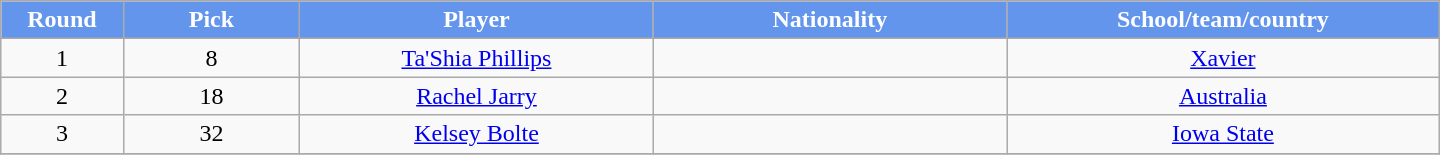<table class="wikitable" style="text-align:center; width:60em">
<tr>
<th style="background:#6495ED; color:white;" width="2%">Round</th>
<th style="background:#6495ED; color:white;" width="5%">Pick</th>
<th style="background:#6495ED; color:white;" width="10%">Player</th>
<th style="background:#6495ED; color:white;" width="10%">Nationality</th>
<th style="background:#6495ED; color:white;" width="10%">School/team/country</th>
</tr>
<tr>
<td>1</td>
<td>8</td>
<td><a href='#'>Ta'Shia Phillips</a></td>
<td></td>
<td><a href='#'>Xavier</a></td>
</tr>
<tr>
<td>2</td>
<td>18</td>
<td><a href='#'>Rachel Jarry</a></td>
<td></td>
<td><a href='#'>Australia</a></td>
</tr>
<tr>
<td>3</td>
<td>32</td>
<td><a href='#'>Kelsey Bolte</a></td>
<td></td>
<td><a href='#'>Iowa State</a></td>
</tr>
<tr>
</tr>
</table>
